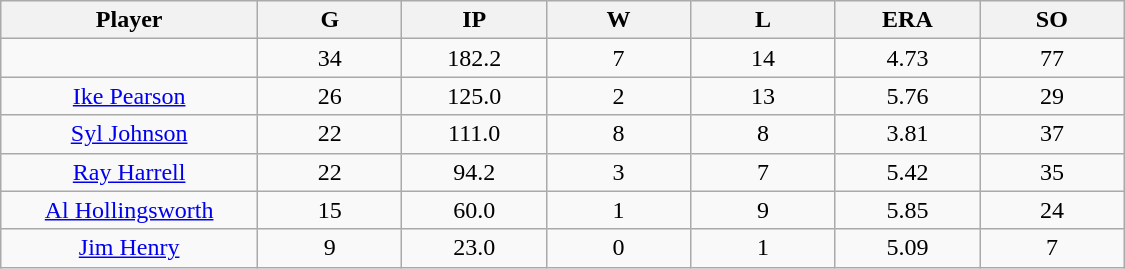<table class="wikitable sortable">
<tr>
<th bgcolor="#DDDDFF" width="16%">Player</th>
<th bgcolor="#DDDDFF" width="9%">G</th>
<th bgcolor="#DDDDFF" width="9%">IP</th>
<th bgcolor="#DDDDFF" width="9%">W</th>
<th bgcolor="#DDDDFF" width="9%">L</th>
<th bgcolor="#DDDDFF" width="9%">ERA</th>
<th bgcolor="#DDDDFF" width="9%">SO</th>
</tr>
<tr align="center">
<td></td>
<td>34</td>
<td>182.2</td>
<td>7</td>
<td>14</td>
<td>4.73</td>
<td>77</td>
</tr>
<tr align="center">
<td><a href='#'>Ike Pearson</a></td>
<td>26</td>
<td>125.0</td>
<td>2</td>
<td>13</td>
<td>5.76</td>
<td>29</td>
</tr>
<tr align=center>
<td><a href='#'>Syl Johnson</a></td>
<td>22</td>
<td>111.0</td>
<td>8</td>
<td>8</td>
<td>3.81</td>
<td>37</td>
</tr>
<tr align=center>
<td><a href='#'>Ray Harrell</a></td>
<td>22</td>
<td>94.2</td>
<td>3</td>
<td>7</td>
<td>5.42</td>
<td>35</td>
</tr>
<tr align=center>
<td><a href='#'>Al Hollingsworth</a></td>
<td>15</td>
<td>60.0</td>
<td>1</td>
<td>9</td>
<td>5.85</td>
<td>24</td>
</tr>
<tr align=center>
<td><a href='#'>Jim Henry</a></td>
<td>9</td>
<td>23.0</td>
<td>0</td>
<td>1</td>
<td>5.09</td>
<td>7</td>
</tr>
</table>
